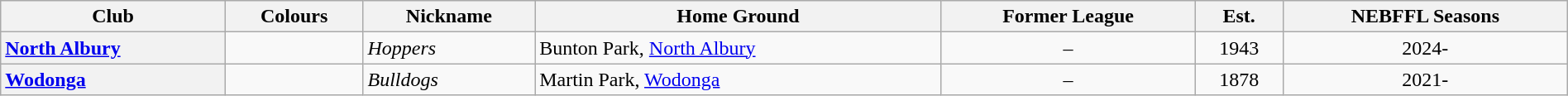<table class="wikitable sortable" style="text-align:left; width:100%">
<tr>
<th>Club</th>
<th>Colours</th>
<th>Nickname</th>
<th>Home Ground</th>
<th>Former League</th>
<th>Est.</th>
<th>NEBFFL Seasons</th>
</tr>
<tr>
<th style="text-align:left"><a href='#'>North Albury</a></th>
<td></td>
<td><em>Hoppers</em></td>
<td>Bunton Park, <a href='#'>North Albury</a></td>
<td style="text-align:center;">–</td>
<td style="text-align:center;">1943</td>
<td style="text-align:center;">2024-</td>
</tr>
<tr>
<th style="text-align:left"><a href='#'>Wodonga</a></th>
<td></td>
<td><em>Bulldogs</em></td>
<td>Martin Park, <a href='#'>Wodonga</a></td>
<td style="text-align:center;">–</td>
<td style="text-align:center;">1878</td>
<td style="text-align:center;">2021-</td>
</tr>
</table>
